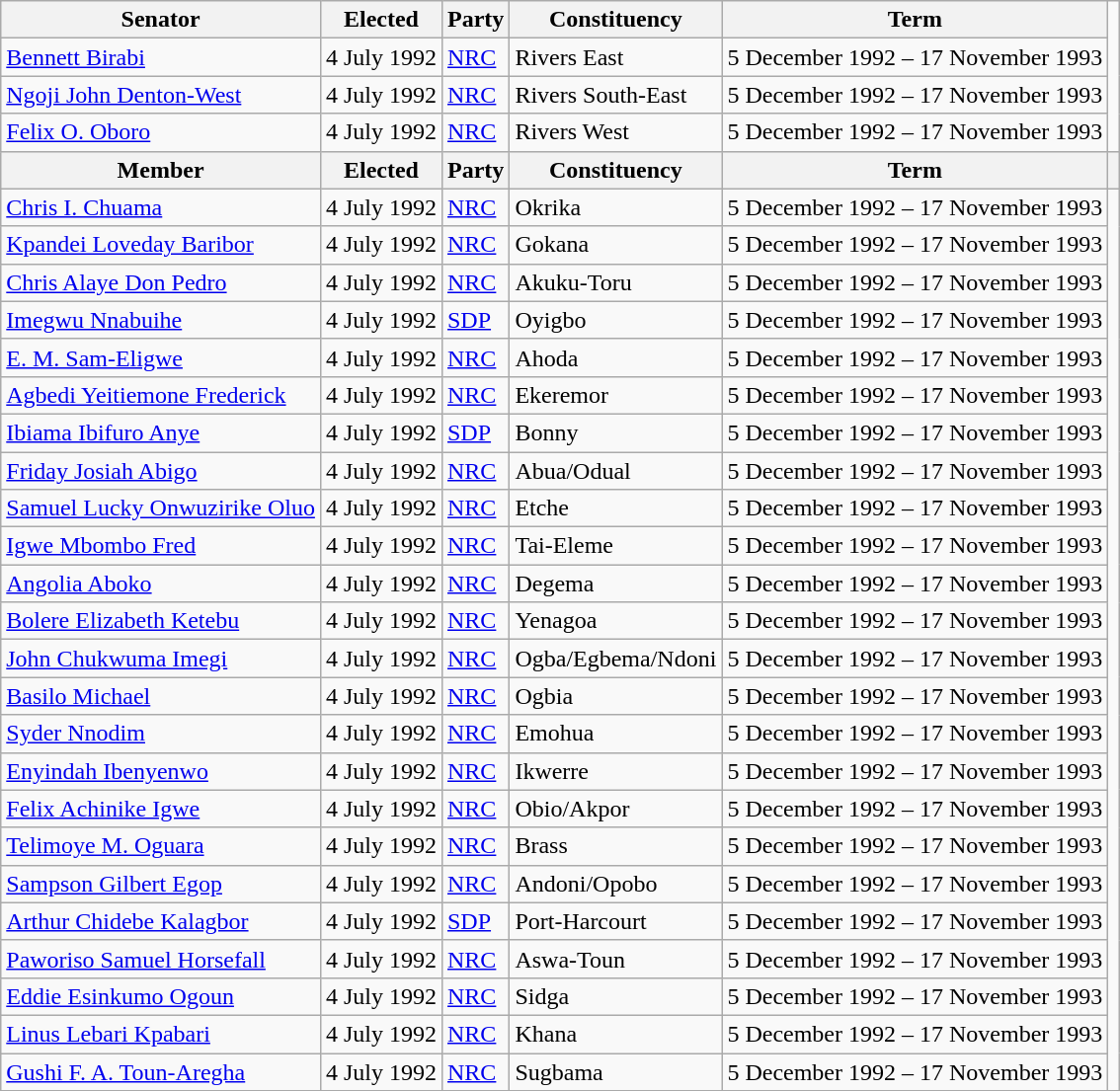<table class="wikitable">
<tr>
<th>Senator</th>
<th>Elected</th>
<th>Party</th>
<th>Constituency</th>
<th>Term</th>
</tr>
<tr>
<td><a href='#'>Bennett Birabi</a></td>
<td>4 July 1992</td>
<td><a href='#'>NRC</a></td>
<td>Rivers East</td>
<td>5 December 1992 – 17 November 1993</td>
</tr>
<tr>
<td><a href='#'>Ngoji John Denton-West</a></td>
<td>4 July 1992</td>
<td><a href='#'>NRC</a></td>
<td>Rivers South-East</td>
<td>5 December 1992 – 17 November 1993</td>
</tr>
<tr>
<td><a href='#'>Felix O. Oboro</a></td>
<td>4 July 1992</td>
<td><a href='#'>NRC</a></td>
<td>Rivers West</td>
<td>5 December 1992 – 17 November 1993</td>
</tr>
<tr>
<th>Member</th>
<th>Elected</th>
<th>Party</th>
<th>Constituency</th>
<th>Term</th>
<th></th>
</tr>
<tr>
<td><a href='#'>Chris I. Chuama</a></td>
<td>4 July 1992</td>
<td><a href='#'>NRC</a></td>
<td>Okrika</td>
<td>5 December 1992 – 17 November 1993</td>
</tr>
<tr>
<td><a href='#'>Kpandei Loveday Baribor</a></td>
<td>4 July 1992</td>
<td><a href='#'>NRC</a></td>
<td>Gokana</td>
<td>5 December 1992 – 17 November 1993</td>
</tr>
<tr>
<td><a href='#'>Chris Alaye Don Pedro</a></td>
<td>4 July 1992</td>
<td><a href='#'>NRC</a></td>
<td>Akuku-Toru</td>
<td>5 December 1992 – 17 November 1993</td>
</tr>
<tr>
<td><a href='#'>Imegwu Nnabuihe</a></td>
<td>4 July 1992</td>
<td><a href='#'>SDP</a></td>
<td>Oyigbo</td>
<td>5 December 1992 – 17 November 1993</td>
</tr>
<tr>
<td><a href='#'>E. M. Sam-Eligwe</a></td>
<td>4 July 1992</td>
<td><a href='#'>NRC</a></td>
<td>Ahoda</td>
<td>5 December 1992 – 17 November 1993</td>
</tr>
<tr>
<td><a href='#'>Agbedi Yeitiemone Frederick</a></td>
<td>4 July 1992</td>
<td><a href='#'>NRC</a></td>
<td>Ekeremor</td>
<td>5 December 1992 – 17 November 1993</td>
</tr>
<tr>
<td><a href='#'>Ibiama Ibifuro Anye</a></td>
<td>4 July 1992</td>
<td><a href='#'>SDP</a></td>
<td>Bonny</td>
<td>5 December 1992 – 17 November 1993</td>
</tr>
<tr>
<td><a href='#'>Friday Josiah Abigo</a></td>
<td>4 July 1992</td>
<td><a href='#'>NRC</a></td>
<td>Abua/Odual</td>
<td>5 December 1992 – 17 November 1993</td>
</tr>
<tr>
<td><a href='#'>Samuel Lucky Onwuzirike Oluo</a></td>
<td>4 July 1992</td>
<td><a href='#'>NRC</a></td>
<td>Etche</td>
<td>5 December 1992 – 17 November 1993</td>
</tr>
<tr>
<td><a href='#'>Igwe Mbombo Fred</a></td>
<td>4 July 1992</td>
<td><a href='#'>NRC</a></td>
<td>Tai-Eleme</td>
<td>5 December 1992 – 17 November 1993</td>
</tr>
<tr>
<td><a href='#'>Angolia Aboko</a></td>
<td>4 July 1992</td>
<td><a href='#'>NRC</a></td>
<td>Degema</td>
<td>5 December 1992 – 17 November 1993</td>
</tr>
<tr>
<td><a href='#'>Bolere Elizabeth Ketebu</a></td>
<td>4 July 1992</td>
<td><a href='#'>NRC</a></td>
<td>Yenagoa</td>
<td>5 December 1992 – 17 November 1993</td>
</tr>
<tr>
<td><a href='#'>John Chukwuma Imegi</a></td>
<td>4 July 1992</td>
<td><a href='#'>NRC</a></td>
<td>Ogba/Egbema/Ndoni</td>
<td>5 December 1992 – 17 November 1993</td>
</tr>
<tr>
<td><a href='#'>Basilo Michael</a></td>
<td>4 July 1992</td>
<td><a href='#'>NRC</a></td>
<td>Ogbia</td>
<td>5 December 1992 – 17 November 1993</td>
</tr>
<tr>
<td><a href='#'>Syder Nnodim </a></td>
<td>4 July 1992</td>
<td><a href='#'>NRC</a></td>
<td>Emohua</td>
<td>5 December 1992 – 17 November 1993</td>
</tr>
<tr>
<td><a href='#'>Enyindah Ibenyenwo</a></td>
<td>4 July 1992</td>
<td><a href='#'>NRC</a></td>
<td>Ikwerre</td>
<td>5 December 1992 – 17 November 1993</td>
</tr>
<tr>
<td><a href='#'>Felix Achinike Igwe</a></td>
<td>4 July 1992</td>
<td><a href='#'>NRC</a></td>
<td>Obio/Akpor</td>
<td>5 December 1992 – 17 November 1993</td>
</tr>
<tr>
<td><a href='#'>Telimoye M. Oguara</a></td>
<td>4 July 1992</td>
<td><a href='#'>NRC</a></td>
<td>Brass</td>
<td>5 December 1992 – 17 November 1993</td>
</tr>
<tr>
<td><a href='#'>Sampson Gilbert Egop</a></td>
<td>4 July 1992</td>
<td><a href='#'>NRC</a></td>
<td>Andoni/Opobo</td>
<td>5 December 1992 – 17 November 1993</td>
</tr>
<tr>
<td><a href='#'>Arthur Chidebe Kalagbor</a></td>
<td>4 July 1992</td>
<td><a href='#'>SDP</a></td>
<td>Port-Harcourt</td>
<td>5 December 1992 – 17 November 1993</td>
</tr>
<tr>
<td><a href='#'>Paworiso Samuel Horsefall</a></td>
<td>4 July 1992</td>
<td><a href='#'>NRC</a></td>
<td>Aswa-Toun</td>
<td>5 December 1992 – 17 November 1993</td>
</tr>
<tr>
<td><a href='#'>Eddie Esinkumo Ogoun</a></td>
<td>4 July 1992</td>
<td><a href='#'>NRC</a></td>
<td>Sidga</td>
<td>5 December 1992 – 17 November 1993</td>
</tr>
<tr>
<td><a href='#'>Linus Lebari Kpabari</a></td>
<td>4 July 1992</td>
<td><a href='#'>NRC</a></td>
<td>Khana</td>
<td>5 December 1992 – 17 November 1993</td>
</tr>
<tr>
<td><a href='#'>Gushi F. A. Toun-Aregha</a></td>
<td>4 July 1992</td>
<td><a href='#'>NRC</a></td>
<td>Sugbama</td>
<td>5 December 1992 – 17 November 1993</td>
</tr>
<tr>
</tr>
</table>
